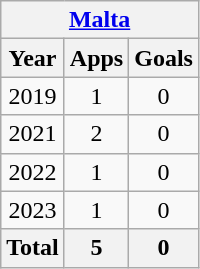<table class="wikitable" style="text-align:center">
<tr>
<th colspan=3><a href='#'>Malta</a></th>
</tr>
<tr>
<th>Year</th>
<th>Apps</th>
<th>Goals</th>
</tr>
<tr>
<td>2019</td>
<td>1</td>
<td>0</td>
</tr>
<tr>
<td>2021</td>
<td>2</td>
<td>0</td>
</tr>
<tr>
<td>2022</td>
<td>1</td>
<td>0</td>
</tr>
<tr>
<td>2023</td>
<td>1</td>
<td>0</td>
</tr>
<tr>
<th>Total</th>
<th>5</th>
<th>0</th>
</tr>
</table>
